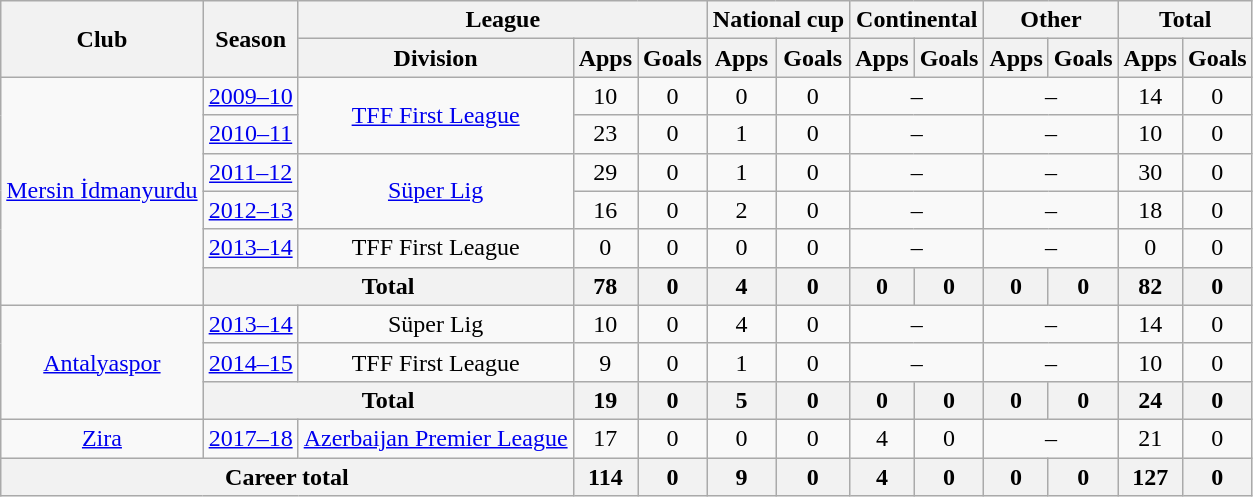<table class="wikitable" style="text-align: center;">
<tr>
<th rowspan="2">Club</th>
<th rowspan="2">Season</th>
<th colspan="3">League</th>
<th colspan="2">National cup</th>
<th colspan="2">Continental</th>
<th colspan="2">Other</th>
<th colspan="2">Total</th>
</tr>
<tr>
<th>Division</th>
<th>Apps</th>
<th>Goals</th>
<th>Apps</th>
<th>Goals</th>
<th>Apps</th>
<th>Goals</th>
<th>Apps</th>
<th>Goals</th>
<th>Apps</th>
<th>Goals</th>
</tr>
<tr>
<td rowspan="6"><a href='#'>Mersin İdmanyurdu</a></td>
<td><a href='#'>2009–10</a></td>
<td rowspan="2"><a href='#'>TFF First League</a></td>
<td>10</td>
<td>0</td>
<td>0</td>
<td>0</td>
<td colspan="2">–</td>
<td colspan="2">–</td>
<td>14</td>
<td>0</td>
</tr>
<tr>
<td><a href='#'>2010–11</a></td>
<td>23</td>
<td>0</td>
<td>1</td>
<td>0</td>
<td colspan="2">–</td>
<td colspan="2">–</td>
<td>10</td>
<td>0</td>
</tr>
<tr>
<td><a href='#'>2011–12</a></td>
<td rowspan="2"><a href='#'>Süper Lig</a></td>
<td>29</td>
<td>0</td>
<td>1</td>
<td>0</td>
<td colspan="2">–</td>
<td colspan="2">–</td>
<td>30</td>
<td>0</td>
</tr>
<tr>
<td><a href='#'>2012–13</a></td>
<td>16</td>
<td>0</td>
<td>2</td>
<td>0</td>
<td colspan="2">–</td>
<td colspan="2">–</td>
<td>18</td>
<td>0</td>
</tr>
<tr>
<td><a href='#'>2013–14</a></td>
<td>TFF First League</td>
<td>0</td>
<td>0</td>
<td>0</td>
<td>0</td>
<td colspan="2">–</td>
<td colspan="2">–</td>
<td>0</td>
<td>0</td>
</tr>
<tr>
<th colspan="2">Total</th>
<th>78</th>
<th>0</th>
<th>4</th>
<th>0</th>
<th>0</th>
<th>0</th>
<th>0</th>
<th>0</th>
<th>82</th>
<th>0</th>
</tr>
<tr>
<td rowspan="3"><a href='#'>Antalyaspor</a></td>
<td><a href='#'>2013–14</a></td>
<td>Süper Lig</td>
<td>10</td>
<td>0</td>
<td>4</td>
<td>0</td>
<td colspan="2">–</td>
<td colspan="2">–</td>
<td>14</td>
<td>0</td>
</tr>
<tr>
<td><a href='#'>2014–15</a></td>
<td>TFF First League</td>
<td>9</td>
<td>0</td>
<td>1</td>
<td>0</td>
<td colspan="2">–</td>
<td colspan="2">–</td>
<td>10</td>
<td>0</td>
</tr>
<tr>
<th colspan="2">Total</th>
<th>19</th>
<th>0</th>
<th>5</th>
<th>0</th>
<th>0</th>
<th>0</th>
<th>0</th>
<th>0</th>
<th>24</th>
<th>0</th>
</tr>
<tr>
<td><a href='#'>Zira</a></td>
<td><a href='#'>2017–18</a></td>
<td><a href='#'>Azerbaijan Premier League</a></td>
<td>17</td>
<td>0</td>
<td>0</td>
<td>0</td>
<td>4</td>
<td>0</td>
<td colspan="2">–</td>
<td>21</td>
<td>0</td>
</tr>
<tr>
<th colspan="3">Career total</th>
<th>114</th>
<th>0</th>
<th>9</th>
<th>0</th>
<th>4</th>
<th>0</th>
<th>0</th>
<th>0</th>
<th>127</th>
<th>0</th>
</tr>
</table>
